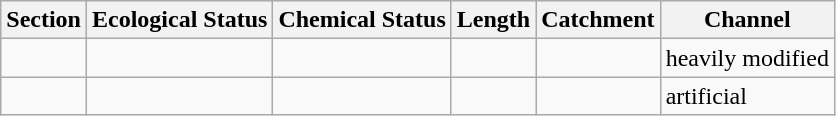<table class="wikitable">
<tr>
<th>Section</th>
<th>Ecological Status</th>
<th>Chemical Status</th>
<th>Length</th>
<th>Catchment</th>
<th>Channel</th>
</tr>
<tr>
<td></td>
<td></td>
<td></td>
<td></td>
<td></td>
<td>heavily modified</td>
</tr>
<tr>
<td></td>
<td></td>
<td></td>
<td></td>
<td></td>
<td>artificial</td>
</tr>
</table>
